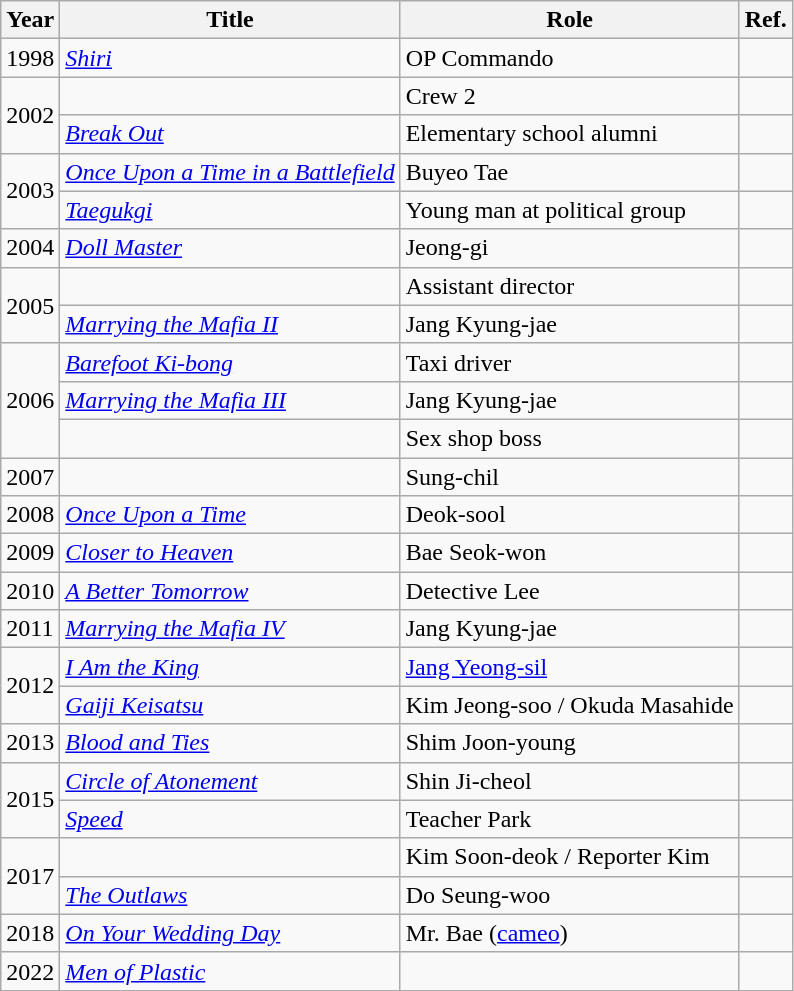<table class="wikitable">
<tr>
<th>Year</th>
<th>Title</th>
<th>Role</th>
<th>Ref.</th>
</tr>
<tr>
<td>1998</td>
<td><em><a href='#'>Shiri</a></em></td>
<td>OP Commando</td>
<td></td>
</tr>
<tr>
<td rowspan=2>2002</td>
<td><em></em></td>
<td>Crew 2</td>
<td></td>
</tr>
<tr>
<td><em><a href='#'>Break Out</a></em></td>
<td>Elementary school alumni</td>
<td></td>
</tr>
<tr>
<td rowspan=2>2003</td>
<td><em><a href='#'>Once Upon a Time in a Battlefield</a></em></td>
<td>Buyeo Tae</td>
<td></td>
</tr>
<tr>
<td><em><a href='#'>Taegukgi</a></em></td>
<td>Young man at political group</td>
<td></td>
</tr>
<tr>
<td>2004</td>
<td><em><a href='#'>Doll Master</a></em></td>
<td>Jeong-gi</td>
<td></td>
</tr>
<tr>
<td rowspan=2>2005</td>
<td><em></em></td>
<td>Assistant director</td>
<td></td>
</tr>
<tr>
<td><em><a href='#'>Marrying the Mafia II</a></em></td>
<td>Jang Kyung-jae</td>
<td></td>
</tr>
<tr>
<td rowspan=3>2006</td>
<td><em><a href='#'>Barefoot Ki-bong</a></em></td>
<td>Taxi driver</td>
<td></td>
</tr>
<tr>
<td><em><a href='#'>Marrying the Mafia III</a></em></td>
<td>Jang Kyung-jae</td>
<td></td>
</tr>
<tr>
<td><em></em></td>
<td>Sex shop boss</td>
<td></td>
</tr>
<tr>
<td>2007</td>
<td><em></em></td>
<td>Sung-chil</td>
<td></td>
</tr>
<tr>
<td>2008</td>
<td><em><a href='#'>Once Upon a Time</a></em></td>
<td>Deok-sool</td>
<td></td>
</tr>
<tr>
<td>2009</td>
<td><em><a href='#'>Closer to Heaven</a></em></td>
<td>Bae Seok-won</td>
<td></td>
</tr>
<tr>
<td>2010</td>
<td><em><a href='#'>A Better Tomorrow</a></em></td>
<td>Detective Lee</td>
<td></td>
</tr>
<tr>
<td>2011</td>
<td><em><a href='#'>Marrying the Mafia IV</a></em></td>
<td>Jang Kyung-jae</td>
<td></td>
</tr>
<tr>
<td rowspan=2>2012</td>
<td><em><a href='#'>I Am the King</a></em></td>
<td><a href='#'>Jang Yeong-sil</a></td>
<td></td>
</tr>
<tr>
<td><em><a href='#'>Gaiji Keisatsu</a></em></td>
<td>Kim Jeong-soo / Okuda Masahide</td>
<td></td>
</tr>
<tr>
<td>2013</td>
<td><em><a href='#'>Blood and Ties</a></em></td>
<td>Shim Joon-young</td>
<td></td>
</tr>
<tr>
<td rowspan=2>2015</td>
<td><em><a href='#'>Circle of Atonement</a></em></td>
<td>Shin Ji-cheol</td>
<td></td>
</tr>
<tr>
<td><em><a href='#'>Speed</a></em></td>
<td>Teacher Park</td>
<td></td>
</tr>
<tr>
<td rowspan=2>2017</td>
<td><em></em></td>
<td>Kim Soon-deok / Reporter Kim</td>
<td></td>
</tr>
<tr>
<td><em><a href='#'>The Outlaws</a></em></td>
<td>Do Seung-woo</td>
<td></td>
</tr>
<tr>
<td>2018</td>
<td><em><a href='#'>On Your Wedding Day</a></em></td>
<td>Mr. Bae (<a href='#'>cameo</a>)</td>
<td></td>
</tr>
<tr>
<td>2022</td>
<td><em><a href='#'>Men of Plastic</a></em></td>
<td></td>
<td></td>
</tr>
</table>
